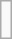<table class=wikitable>
<tr>
<td><br></td>
</tr>
</table>
